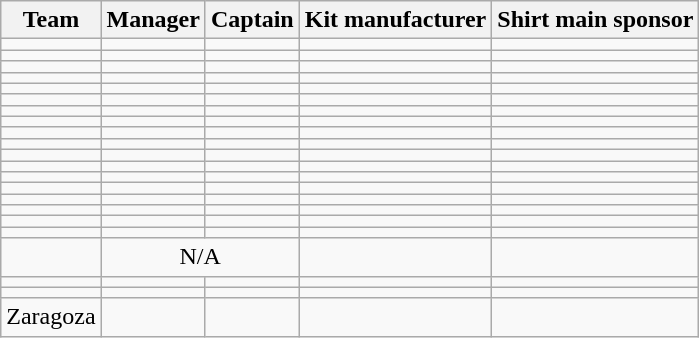<table class="wikitable sortable" style="text-align: left;">
<tr>
<th>Team</th>
<th>Manager</th>
<th>Captain</th>
<th>Kit manufacturer</th>
<th>Shirt main sponsor</th>
</tr>
<tr>
<td></td>
<td></td>
<td></td>
<td></td>
<td></td>
</tr>
<tr>
<td></td>
<td></td>
<td></td>
<td></td>
<td></td>
</tr>
<tr>
<td></td>
<td></td>
<td></td>
<td></td>
<td></td>
</tr>
<tr>
<td></td>
<td></td>
<td></td>
<td></td>
<td></td>
</tr>
<tr>
<td></td>
<td></td>
<td></td>
<td></td>
<td></td>
</tr>
<tr>
<td></td>
<td></td>
<td></td>
<td></td>
<td></td>
</tr>
<tr>
<td></td>
<td></td>
<td></td>
<td></td>
<td></td>
</tr>
<tr>
<td></td>
<td></td>
<td></td>
<td></td>
<td></td>
</tr>
<tr>
<td></td>
<td></td>
<td></td>
<td></td>
<td></td>
</tr>
<tr>
<td></td>
<td></td>
<td></td>
<td></td>
<td></td>
</tr>
<tr>
<td></td>
<td></td>
<td></td>
<td></td>
<td></td>
</tr>
<tr>
<td></td>
<td></td>
<td></td>
<td></td>
<td></td>
</tr>
<tr>
<td></td>
<td></td>
<td></td>
<td></td>
<td></td>
</tr>
<tr>
<td></td>
<td></td>
<td></td>
<td></td>
<td></td>
</tr>
<tr>
<td></td>
<td></td>
<td></td>
<td></td>
<td></td>
</tr>
<tr>
<td></td>
<td></td>
<td></td>
<td></td>
<td></td>
</tr>
<tr>
<td></td>
<td></td>
<td></td>
<td></td>
<td></td>
</tr>
<tr>
<td></td>
<td></td>
<td></td>
<td></td>
<td></td>
</tr>
<tr>
<td></td>
<td colspan=2 align=center>N/A</td>
<td></td>
<td></td>
</tr>
<tr>
<td></td>
<td></td>
<td></td>
<td></td>
<td></td>
</tr>
<tr>
<td></td>
<td></td>
<td></td>
<td></td>
<td></td>
</tr>
<tr>
<td>Zaragoza</td>
<td></td>
<td></td>
<td></td>
<td></td>
</tr>
</table>
